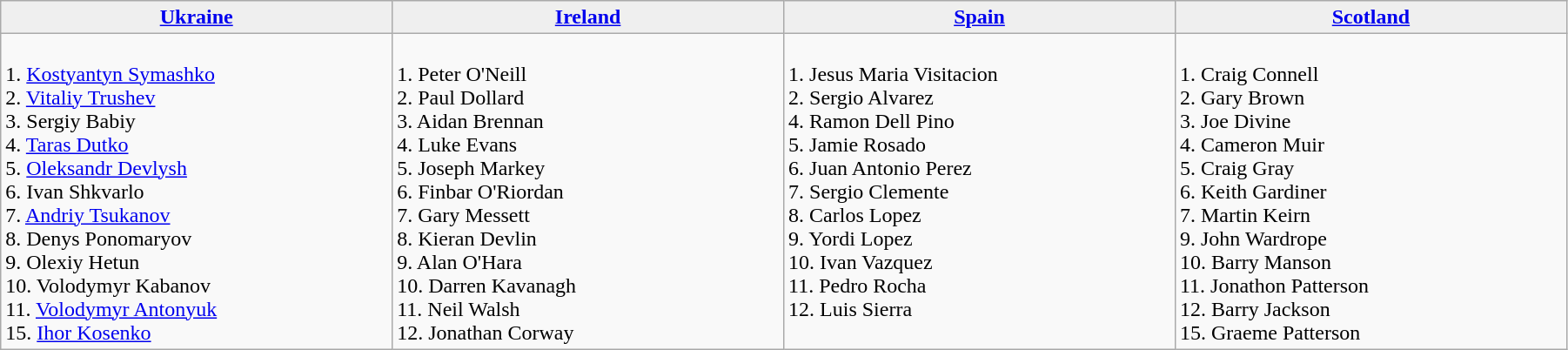<table class="wikitable mw-collapsible mw-collapsed" cellpadding=5 cellspacing=0 style="width:95%">
<tr align=center>
<td bgcolor="#efefef" width="200"><strong> <a href='#'>Ukraine</a></strong></td>
<td bgcolor="#efefef" width="200"><strong> <a href='#'>Ireland</a></strong></td>
<td bgcolor="#efefef" width="200"><strong> <a href='#'>Spain</a></strong></td>
<td bgcolor="#efefef" width="200"><strong> <a href='#'>Scotland</a></strong></td>
</tr>
<tr valign=top>
<td><br>1. <a href='#'>Kostyantyn Symashko</a><br>
2. <a href='#'>Vitaliy Trushev</a><br>
3. Sergiy Babiy<br>
4. <a href='#'>Taras Dutko</a><br>
5. <a href='#'>Oleksandr Devlysh</a><br>
6. Ivan Shkvarlo<br>
7. <a href='#'>Andriy Tsukanov</a><br>
8. Denys Ponomaryov<br>
9. Olexiy Hetun<br>
10. Volodymyr Kabanov<br>
11. <a href='#'>Volodymyr Antonyuk</a><br>
15. <a href='#'>Ihor Kosenko</a><br></td>
<td><br>1. Peter O'Neill<br>
2. Paul Dollard<br>
3. Aidan Brennan<br>
4. Luke Evans<br>
5. Joseph Markey<br>
6. Finbar O'Riordan<br>
7. Gary Messett<br>
8. Kieran Devlin<br>
9. Alan O'Hara<br>
10. Darren Kavanagh<br>
11. Neil Walsh<br>
12. Jonathan Corway<br></td>
<td><br>1. Jesus Maria Visitacion<br>
2. Sergio Alvarez<br>
4. Ramon Dell Pino<br>
5. Jamie Rosado<br>
6. Juan Antonio Perez<br>
7. Sergio Clemente<br>
8. Carlos Lopez<br>
9. Yordi Lopez<br>
10. Ivan Vazquez<br>
11. Pedro Rocha<br>
12. Luis Sierra<br></td>
<td><br>1. Craig Connell<br>
2. Gary Brown<br>
3. Joe Divine<br>
4. Cameron Muir<br>
5. Craig Gray<br>
6. Keith Gardiner<br>
7. Martin Keirn<br>
9. John Wardrope<br>
10. Barry Manson<br>
11. Jonathon Patterson<br>
12. Barry Jackson<br>
15. Graeme Patterson<br></td>
</tr>
</table>
